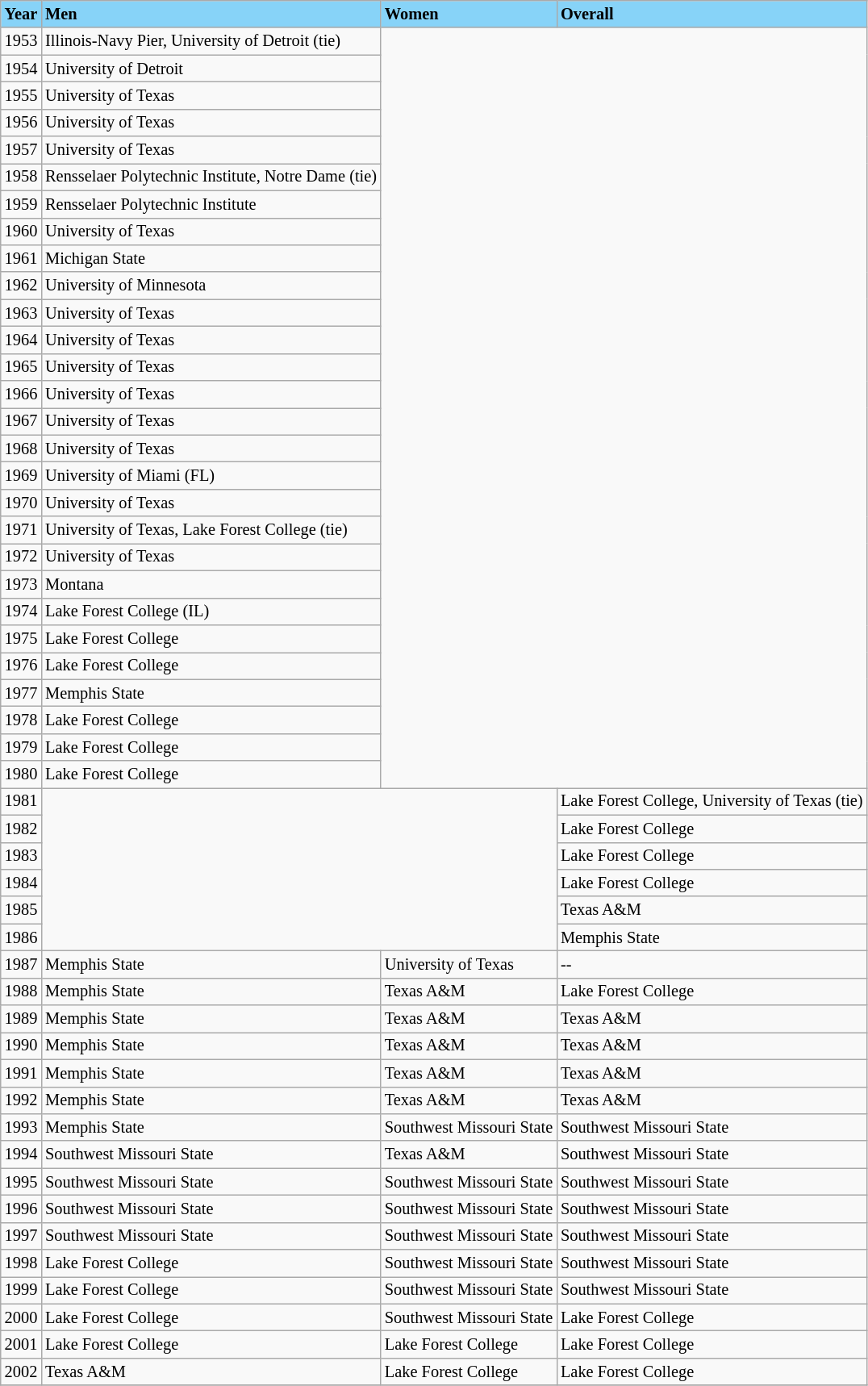<table class="wikitable" style="font-size:85%;">
<tr ! style="background-color: #87D3F8;">
<td><strong>Year</strong></td>
<td><strong>Men</strong></td>
<td><strong>Women</strong></td>
<td><strong>Overall</strong></td>
</tr>
<tr --->
<td>1953</td>
<td>Illinois-Navy Pier, University of Detroit (tie)</td>
<td colspan="2" rowspan="28"></td>
</tr>
<tr>
<td>1954</td>
<td>University of Detroit</td>
</tr>
<tr>
<td>1955</td>
<td>University of Texas</td>
</tr>
<tr>
<td>1956</td>
<td>University of Texas</td>
</tr>
<tr>
<td>1957</td>
<td>University of Texas</td>
</tr>
<tr>
<td>1958</td>
<td>Rensselaer Polytechnic Institute, Notre Dame (tie)</td>
</tr>
<tr>
<td>1959</td>
<td>Rensselaer Polytechnic Institute</td>
</tr>
<tr>
<td>1960</td>
<td>University of Texas</td>
</tr>
<tr>
<td>1961</td>
<td>Michigan State</td>
</tr>
<tr>
<td>1962</td>
<td>University of Minnesota</td>
</tr>
<tr>
<td>1963</td>
<td>University of Texas</td>
</tr>
<tr>
<td>1964</td>
<td>University of Texas</td>
</tr>
<tr>
<td>1965</td>
<td>University of Texas</td>
</tr>
<tr>
<td>1966</td>
<td>University of Texas</td>
</tr>
<tr>
<td>1967</td>
<td>University of Texas</td>
</tr>
<tr --->
<td>1968</td>
<td>University of Texas</td>
</tr>
<tr --->
<td>1969</td>
<td>University of Miami (FL)</td>
</tr>
<tr --->
<td>1970</td>
<td>University of Texas</td>
</tr>
<tr --->
<td>1971</td>
<td>University of Texas, Lake Forest College (tie)</td>
</tr>
<tr --->
<td>1972</td>
<td>University of Texas</td>
</tr>
<tr --->
<td>1973</td>
<td>Montana</td>
</tr>
<tr --->
<td>1974</td>
<td>Lake Forest College (IL)</td>
</tr>
<tr --->
<td>1975</td>
<td>Lake Forest College</td>
</tr>
<tr --->
<td>1976</td>
<td>Lake Forest College</td>
</tr>
<tr --->
<td>1977</td>
<td>Memphis State</td>
</tr>
<tr --->
<td>1978</td>
<td>Lake Forest College</td>
</tr>
<tr --->
<td>1979</td>
<td>Lake Forest College</td>
</tr>
<tr --->
<td>1980</td>
<td>Lake Forest College</td>
</tr>
<tr --->
<td>1981</td>
<td rowspan=6 colspan=2></td>
<td>Lake Forest College, University of Texas (tie)</td>
</tr>
<tr --->
<td>1982</td>
<td>Lake Forest College</td>
</tr>
<tr --->
<td>1983</td>
<td>Lake Forest College</td>
</tr>
<tr --->
<td>1984</td>
<td>Lake Forest College</td>
</tr>
<tr --->
<td>1985</td>
<td>Texas A&M</td>
</tr>
<tr --->
<td>1986</td>
<td>Memphis State</td>
</tr>
<tr --->
<td>1987</td>
<td>Memphis State</td>
<td>University of Texas</td>
<td>--</td>
</tr>
<tr --->
<td>1988</td>
<td>Memphis State</td>
<td>Texas A&M</td>
<td>Lake Forest College</td>
</tr>
<tr --->
<td>1989</td>
<td>Memphis State</td>
<td>Texas A&M</td>
<td>Texas A&M</td>
</tr>
<tr --->
<td>1990</td>
<td>Memphis State</td>
<td>Texas A&M</td>
<td>Texas A&M</td>
</tr>
<tr --->
<td>1991</td>
<td>Memphis State</td>
<td>Texas A&M</td>
<td>Texas A&M</td>
</tr>
<tr --->
<td>1992</td>
<td>Memphis State</td>
<td>Texas A&M</td>
<td>Texas A&M</td>
</tr>
<tr --->
<td>1993</td>
<td>Memphis State</td>
<td>Southwest Missouri State</td>
<td>Southwest Missouri State</td>
</tr>
<tr --->
<td>1994</td>
<td>Southwest Missouri State</td>
<td>Texas A&M</td>
<td>Southwest Missouri State</td>
</tr>
<tr --->
<td>1995</td>
<td>Southwest Missouri State</td>
<td>Southwest Missouri State</td>
<td>Southwest Missouri State</td>
</tr>
<tr --->
<td>1996</td>
<td>Southwest Missouri State</td>
<td>Southwest Missouri State</td>
<td>Southwest Missouri State</td>
</tr>
<tr --->
<td>1997</td>
<td>Southwest Missouri State</td>
<td>Southwest Missouri State</td>
<td>Southwest Missouri State</td>
</tr>
<tr --->
<td>1998</td>
<td>Lake Forest College</td>
<td>Southwest Missouri State</td>
<td>Southwest Missouri State</td>
</tr>
<tr --->
<td>1999</td>
<td>Lake Forest College</td>
<td>Southwest Missouri State</td>
<td>Southwest Missouri State</td>
</tr>
<tr --->
<td>2000</td>
<td>Lake Forest College</td>
<td>Southwest Missouri State</td>
<td>Lake Forest College</td>
</tr>
<tr --->
<td>2001</td>
<td>Lake Forest College</td>
<td>Lake Forest College</td>
<td>Lake Forest College</td>
</tr>
<tr --->
<td>2002</td>
<td>Texas A&M</td>
<td>Lake Forest College</td>
<td>Lake Forest College</td>
</tr>
<tr --->
</tr>
</table>
